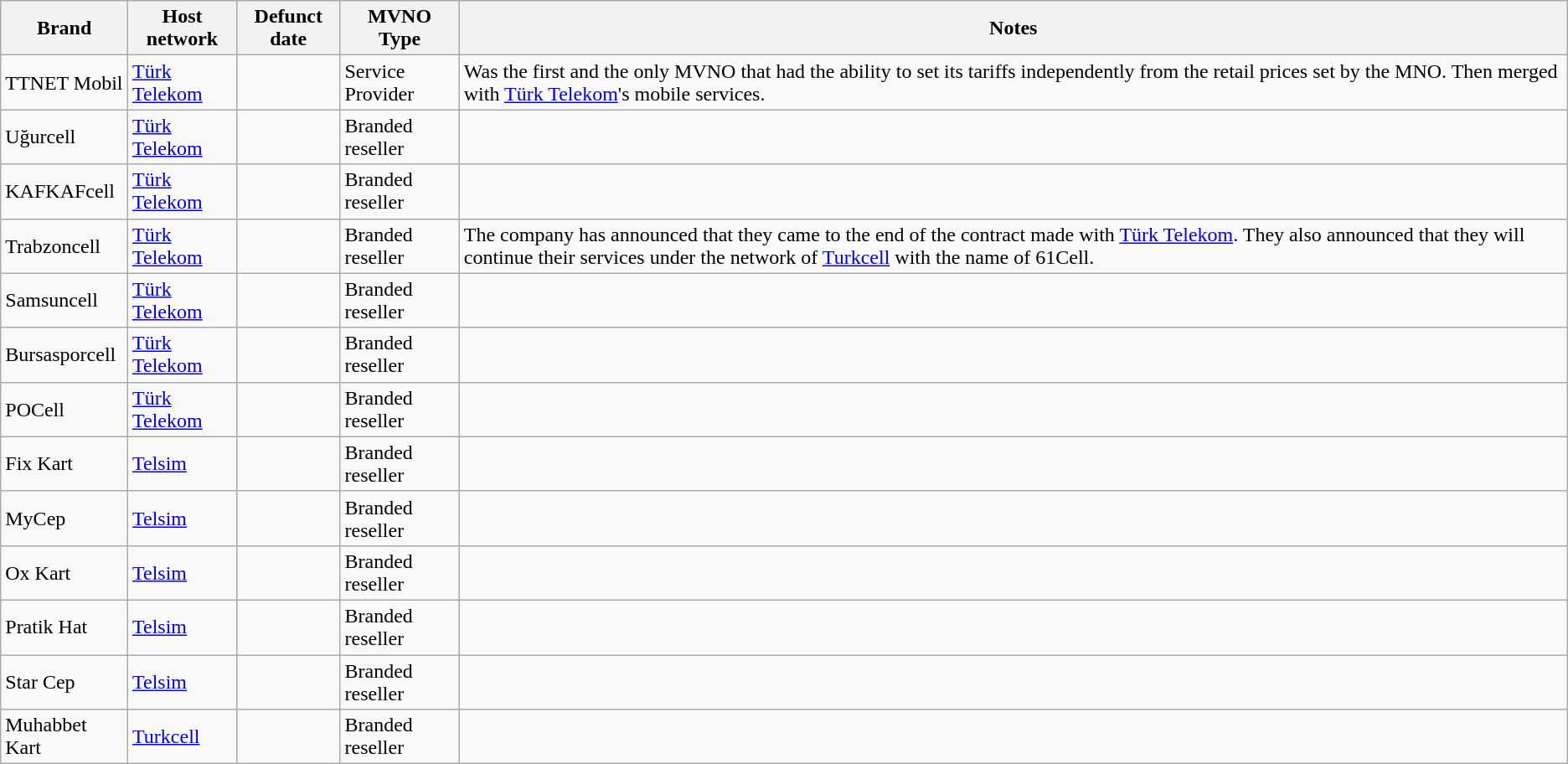<table class="wikitable sortable">
<tr>
<th>Brand</th>
<th>Host network</th>
<th>Defunct date</th>
<th>MVNO Type</th>
<th>Notes</th>
</tr>
<tr>
<td>TTNET Mobil</td>
<td><a href='#'>Türk Telekom</a></td>
<td></td>
<td>Service Provider</td>
<td>Was the first and the only MVNO that had the ability to set its tariffs independently from the retail prices set by the MNO. Then merged with <a href='#'>Türk Telekom</a>'s mobile services.</td>
</tr>
<tr>
<td>Uğurcell</td>
<td><a href='#'>Türk Telekom</a></td>
<td></td>
<td>Branded reseller</td>
<td></td>
</tr>
<tr>
<td>KAFKAFcell</td>
<td><a href='#'>Türk Telekom</a></td>
<td></td>
<td>Branded reseller</td>
<td></td>
</tr>
<tr>
<td>Trabzoncell</td>
<td><a href='#'>Türk Telekom</a></td>
<td></td>
<td>Branded reseller</td>
<td>The company has announced that they came to the end of the contract made with <a href='#'>Türk Telekom</a>. They also announced that they will continue their services under the network of <a href='#'>Turkcell</a> with the name of 61Cell.</td>
</tr>
<tr>
<td>Samsuncell</td>
<td><a href='#'>Türk Telekom</a></td>
<td></td>
<td>Branded reseller</td>
<td></td>
</tr>
<tr>
<td>Bursasporcell</td>
<td><a href='#'>Türk Telekom</a></td>
<td></td>
<td>Branded reseller</td>
<td></td>
</tr>
<tr>
<td>POCell</td>
<td><a href='#'>Türk Telekom</a></td>
<td></td>
<td>Branded reseller</td>
<td></td>
</tr>
<tr>
<td>Fix Kart</td>
<td><a href='#'>Telsim</a></td>
<td></td>
<td>Branded reseller</td>
<td></td>
</tr>
<tr>
<td>MyCep</td>
<td><a href='#'>Telsim</a></td>
<td></td>
<td>Branded reseller</td>
<td></td>
</tr>
<tr>
<td>Ox Kart</td>
<td><a href='#'>Telsim</a></td>
<td></td>
<td>Branded reseller</td>
<td></td>
</tr>
<tr>
<td>Pratik Hat</td>
<td><a href='#'>Telsim</a></td>
<td></td>
<td>Branded reseller</td>
<td></td>
</tr>
<tr>
<td>Star Cep</td>
<td><a href='#'>Telsim</a></td>
<td></td>
<td>Branded reseller</td>
<td></td>
</tr>
<tr>
<td>Muhabbet Kart</td>
<td><a href='#'>Turkcell</a></td>
<td></td>
<td>Branded reseller</td>
<td></td>
</tr>
</table>
